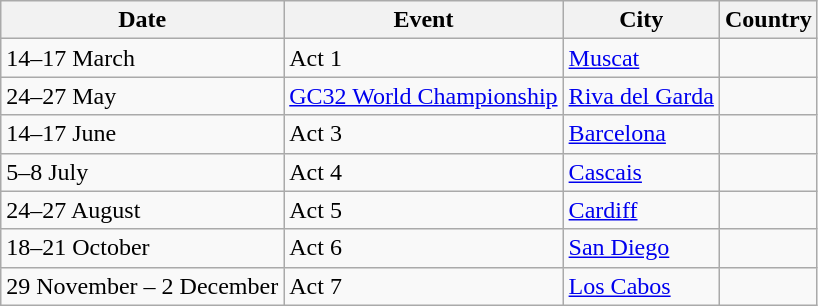<table class="wikitable">
<tr>
<th>Date</th>
<th>Event</th>
<th>City</th>
<th>Country</th>
</tr>
<tr>
<td>14–17 March</td>
<td>Act 1</td>
<td><a href='#'>Muscat</a></td>
<td></td>
</tr>
<tr>
<td>24–27 May</td>
<td style="white-space: nowrap;"><a href='#'>GC32 World Championship</a></td>
<td><a href='#'>Riva del Garda</a></td>
<td></td>
</tr>
<tr>
<td>14–17 June</td>
<td>Act 3</td>
<td><a href='#'>Barcelona</a></td>
<td></td>
</tr>
<tr>
<td>5–8 July</td>
<td>Act 4</td>
<td><a href='#'>Cascais</a></td>
<td></td>
</tr>
<tr>
<td>24–27 August</td>
<td>Act 5</td>
<td><a href='#'>Cardiff</a></td>
<td style="white-space: nowrap;"></td>
</tr>
<tr>
<td>18–21 October</td>
<td>Act 6</td>
<td><a href='#'>San Diego</a></td>
<td></td>
</tr>
<tr>
<td style="white-space: nowrap;">29 November – 2 December</td>
<td>Act 7</td>
<td><a href='#'>Los Cabos</a></td>
<td></td>
</tr>
</table>
